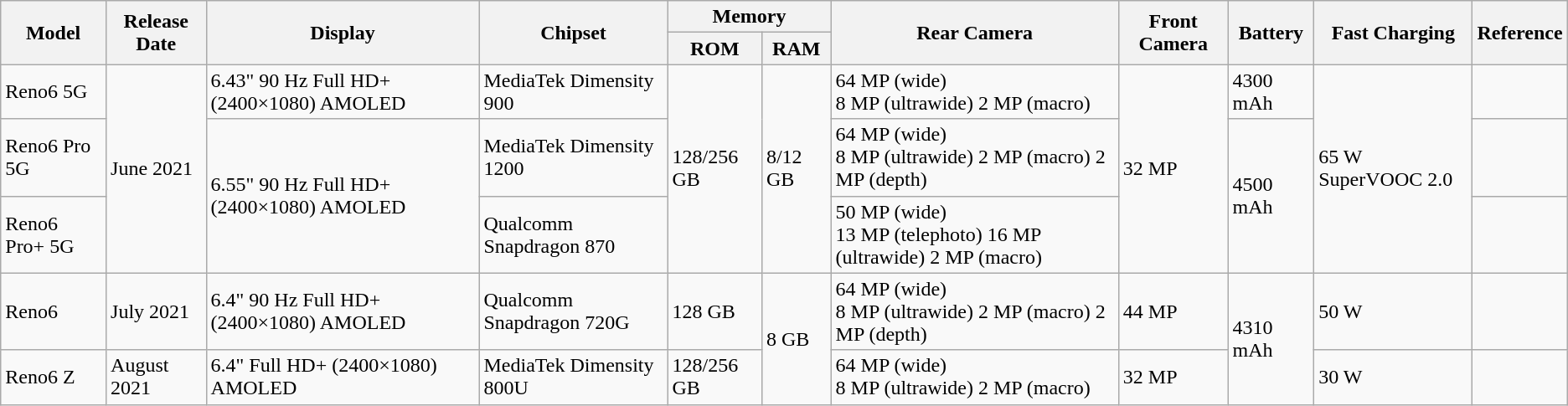<table class="wikitable sortable">
<tr>
<th rowspan="2">Model</th>
<th rowspan="2">Release Date</th>
<th rowspan="2">Display</th>
<th rowspan="2">Chipset</th>
<th colspan="2">Memory</th>
<th rowspan="2">Rear Camera</th>
<th rowspan="2">Front Camera</th>
<th rowspan="2">Battery</th>
<th rowspan="2">Fast Charging</th>
<th rowspan="2">Reference</th>
</tr>
<tr>
<th>ROM</th>
<th>RAM</th>
</tr>
<tr>
<td>Reno6 5G</td>
<td rowspan="3">June 2021</td>
<td>6.43" 90 Hz Full HD+ (2400×1080) AMOLED</td>
<td>MediaTek Dimensity 900</td>
<td rowspan="3">128/256 GB</td>
<td rowspan="3">8/12 GB</td>
<td>64 MP (wide)<br>8 MP (ultrawide)
2 MP (macro)</td>
<td rowspan="3">32 MP</td>
<td>4300 mAh</td>
<td rowspan="3">65 W SuperVOOC 2.0</td>
<td></td>
</tr>
<tr>
<td>Reno6 Pro 5G</td>
<td rowspan="2">6.55" 90 Hz Full HD+ (2400×1080) AMOLED</td>
<td>MediaTek Dimensity 1200</td>
<td>64 MP (wide)<br>8 MP (ultrawide)
2 MP (macro)
2 MP (depth)</td>
<td rowspan="2">4500 mAh</td>
<td></td>
</tr>
<tr>
<td>Reno6 Pro+ 5G</td>
<td>Qualcomm Snapdragon 870</td>
<td>50 MP (wide)<br>13 MP (telephoto)
16 MP (ultrawide)
2 MP (macro)</td>
<td></td>
</tr>
<tr>
<td>Reno6</td>
<td>July 2021</td>
<td>6.4" 90 Hz Full HD+ (2400×1080) AMOLED</td>
<td>Qualcomm Snapdragon 720G</td>
<td>128 GB</td>
<td rowspan="2">8 GB</td>
<td>64 MP (wide)<br>8 MP (ultrawide)
2 MP (macro)
2 MP (depth)</td>
<td>44 MP</td>
<td rowspan="2">4310 mAh</td>
<td>50 W</td>
<td></td>
</tr>
<tr>
<td>Reno6 Z</td>
<td>August 2021</td>
<td>6.4" Full HD+ (2400×1080) AMOLED</td>
<td>MediaTek Dimensity 800U</td>
<td>128/256 GB</td>
<td>64 MP (wide)<br>8 MP (ultrawide)
2 MP (macro)</td>
<td>32 MP</td>
<td>30 W</td>
<td></td>
</tr>
</table>
